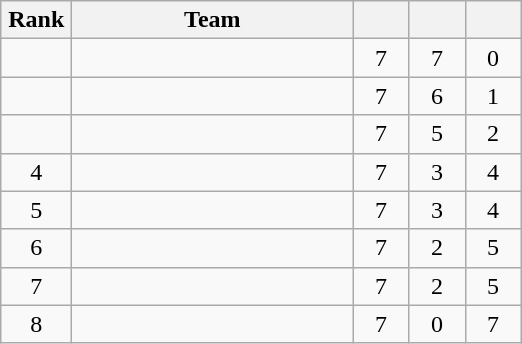<table class="wikitable" style="text-align: center;">
<tr>
<th width=40>Rank</th>
<th width=180>Team</th>
<th width=30></th>
<th width=30></th>
<th width=30></th>
</tr>
<tr>
<td></td>
<td align=left></td>
<td>7</td>
<td>7</td>
<td>0</td>
</tr>
<tr>
<td></td>
<td align=left></td>
<td>7</td>
<td>6</td>
<td>1</td>
</tr>
<tr>
<td></td>
<td align=left></td>
<td>7</td>
<td>5</td>
<td>2</td>
</tr>
<tr>
<td>4</td>
<td align=left></td>
<td>7</td>
<td>3</td>
<td>4</td>
</tr>
<tr>
<td>5</td>
<td align=left></td>
<td>7</td>
<td>3</td>
<td>4</td>
</tr>
<tr>
<td>6</td>
<td align=left></td>
<td>7</td>
<td>2</td>
<td>5</td>
</tr>
<tr>
<td>7</td>
<td align=left></td>
<td>7</td>
<td>2</td>
<td>5</td>
</tr>
<tr>
<td>8</td>
<td align=left></td>
<td>7</td>
<td>0</td>
<td>7</td>
</tr>
</table>
